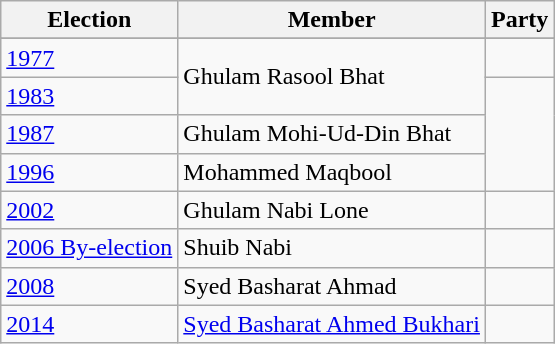<table class="wikitable sortable">
<tr>
<th>Election</th>
<th>Member</th>
<th colspan=2>Party</th>
</tr>
<tr>
</tr>
<tr>
</tr>
<tr>
</tr>
<tr>
</tr>
<tr>
<td><a href='#'>1977</a></td>
<td rowspan=2>Ghulam Rasool Bhat</td>
<td></td>
</tr>
<tr>
<td><a href='#'>1983</a></td>
</tr>
<tr>
<td><a href='#'>1987</a></td>
<td>Ghulam Mohi-Ud-Din Bhat</td>
</tr>
<tr>
<td><a href='#'>1996</a></td>
<td>Mohammed Maqbool</td>
</tr>
<tr>
<td><a href='#'>2002</a></td>
<td>Ghulam Nabi Lone</td>
<td></td>
</tr>
<tr>
<td><a href='#'>2006 By-election</a></td>
<td>Shuib Nabi</td>
<td></td>
</tr>
<tr>
<td><a href='#'>2008</a></td>
<td>Syed Basharat Ahmad</td>
<td></td>
</tr>
<tr>
<td><a href='#'>2014</a></td>
<td><a href='#'>Syed Basharat Ahmed Bukhari</a></td>
</tr>
</table>
